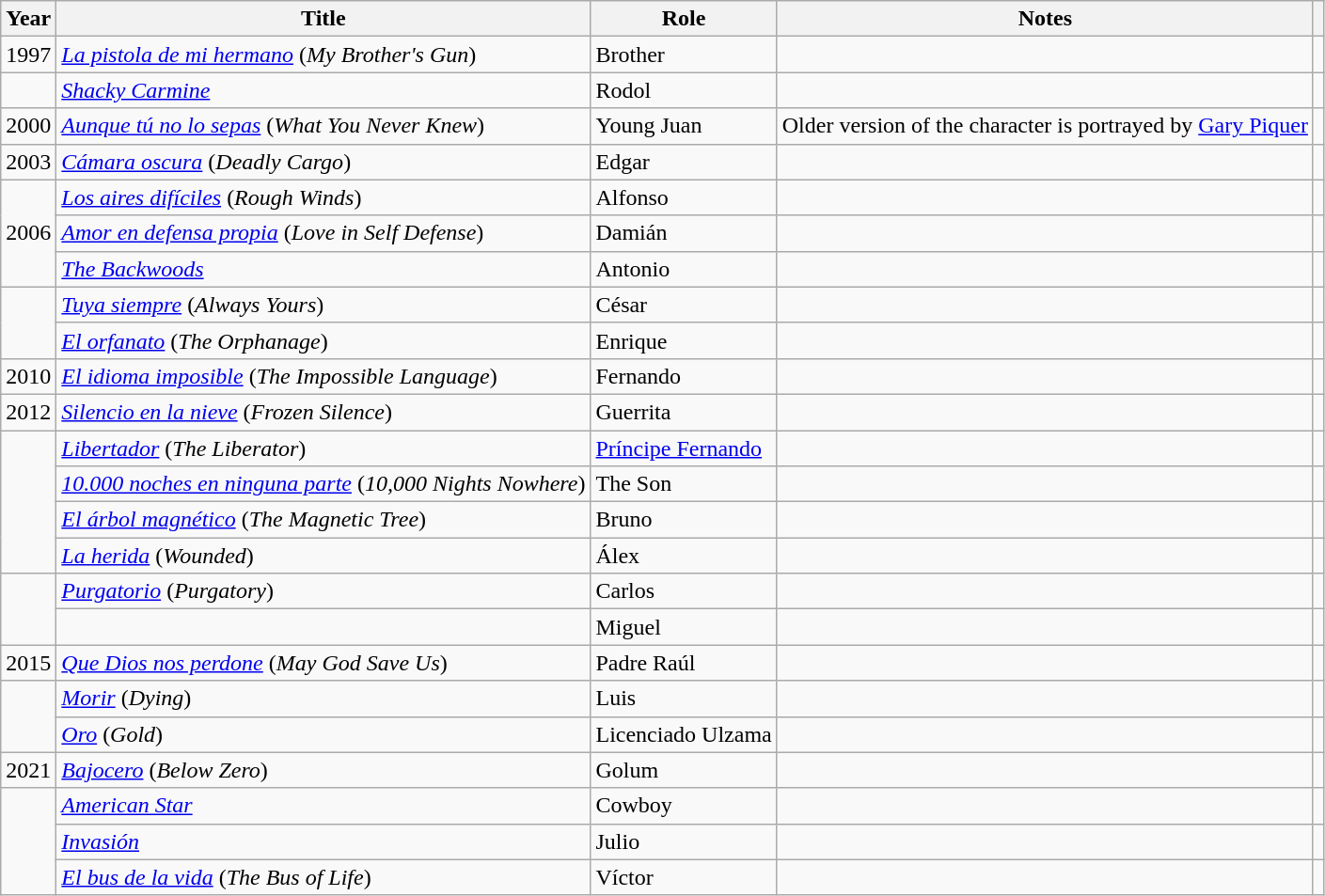<table class="wikitable sortable">
<tr>
<th>Year</th>
<th>Title</th>
<th>Role</th>
<th class="unsortable">Notes</th>
<th class="unsortable"></th>
</tr>
<tr>
<td align = "center">1997</td>
<td><em><a href='#'>La pistola de mi hermano</a></em> (<em>My Brother's Gun</em>)</td>
<td>Brother</td>
<td></td>
<td align = "center"></td>
</tr>
<tr>
<td></td>
<td><em><a href='#'>Shacky Carmine</a></em></td>
<td>Rodol</td>
<td></td>
<td></td>
</tr>
<tr>
<td align = "center">2000</td>
<td><em><a href='#'>Aunque tú no lo sepas</a></em> (<em>What You Never Knew</em>)</td>
<td>Young Juan</td>
<td>Older version of the character is portrayed by <a href='#'>Gary Piquer</a></td>
<td align = "center"></td>
</tr>
<tr>
<td align = "center">2003</td>
<td><em><a href='#'>Cámara oscura</a></em> (<em>Deadly Cargo</em>)</td>
<td>Edgar</td>
<td></td>
<td align = "center"></td>
</tr>
<tr>
<td rowspan = "3" align = "center">2006</td>
<td><em><a href='#'>Los aires difíciles</a></em> (<em>Rough Winds</em>)</td>
<td>Alfonso</td>
<td></td>
<td align = "center"></td>
</tr>
<tr>
<td><em><a href='#'>Amor en defensa propia</a></em> (<em>Love in Self Defense</em>)</td>
<td>Damián</td>
<td></td>
<td align = "center"></td>
</tr>
<tr>
<td><em><a href='#'>The Backwoods</a></em></td>
<td>Antonio</td>
<td></td>
<td align =" center"></td>
</tr>
<tr>
<td rowspan = "2"></td>
<td><em><a href='#'>Tuya siempre</a></em> (<em>Always Yours</em>)</td>
<td>César</td>
<td></td>
<td align = "center"></td>
</tr>
<tr>
<td><em><a href='#'>El orfanato</a></em> (<em>The Orphanage</em>)</td>
<td>Enrique</td>
<td></td>
<td align = "center"></td>
</tr>
<tr>
<td align = "center">2010</td>
<td><em><a href='#'>El idioma imposible</a></em> (<em>The Impossible Language</em>)</td>
<td>Fernando</td>
<td></td>
<td align = "center"></td>
</tr>
<tr>
<td align = "center">2012</td>
<td><em><a href='#'>Silencio en la nieve</a></em> (<em>Frozen Silence</em>)</td>
<td>Guerrita</td>
<td></td>
<td align = "center"></td>
</tr>
<tr>
<td rowspan = "4"></td>
<td><em><a href='#'>Libertador</a></em> (<em>The Liberator</em>)</td>
<td><a href='#'>Príncipe Fernando</a></td>
<td></td>
<td align = "center"></td>
</tr>
<tr>
<td><em><a href='#'>10.000 noches en ninguna parte</a></em> (<em>10,000 Nights Nowhere</em>)</td>
<td>The Son</td>
<td></td>
<td align = "center"></td>
</tr>
<tr>
<td><em><a href='#'>El árbol magnético</a></em> (<em>The Magnetic Tree</em>)</td>
<td>Bruno</td>
<td></td>
<td align = "center"></td>
</tr>
<tr>
<td><em><a href='#'>La herida</a></em> (<em>Wounded</em>)</td>
<td>Álex</td>
<td></td>
<td align = "center"></td>
</tr>
<tr>
<td rowspan = "2"></td>
<td><em><a href='#'>Purgatorio</a></em> (<em>Purgatory</em>)</td>
<td>Carlos</td>
<td></td>
<td align = "center"></td>
</tr>
<tr>
<td><em></em></td>
<td>Miguel</td>
<td></td>
<td align = "center"></td>
</tr>
<tr>
<td align = "center">2015</td>
<td><em><a href='#'>Que Dios nos perdone</a></em> (<em>May God Save Us</em>)</td>
<td>Padre Raúl</td>
<td></td>
<td align = "center"></td>
</tr>
<tr>
<td rowspan = "2"></td>
<td><em><a href='#'>Morir</a></em> (<em>Dying</em>)</td>
<td>Luis</td>
<td></td>
<td align = "center"></td>
</tr>
<tr>
<td><em><a href='#'>Oro</a></em> (<em>Gold</em>)</td>
<td>Licenciado Ulzama</td>
<td></td>
<td align = "center"></td>
</tr>
<tr>
<td align = "center">2021</td>
<td><em><a href='#'>Bajocero</a></em> (<em>Below Zero</em>)</td>
<td>Golum</td>
<td></td>
<td align = "center"></td>
</tr>
<tr>
<td rowspan = "3"></td>
<td><em><a href='#'>American Star</a></em></td>
<td>Cowboy</td>
<td></td>
<td></td>
</tr>
<tr>
<td><em><a href='#'>Invasión</a></em></td>
<td>Julio</td>
<td></td>
<td></td>
</tr>
<tr>
<td><em><a href='#'>El bus de la vida</a></em> (<em>The Bus of Life</em>)</td>
<td>Víctor</td>
<td></td>
<td></td>
</tr>
</table>
